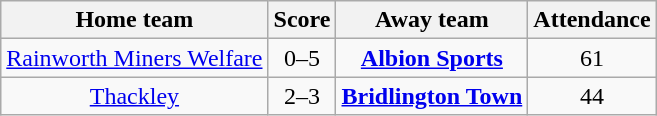<table class="wikitable" style="text-align: center">
<tr>
<th>Home team</th>
<th>Score</th>
<th>Away team</th>
<th>Attendance</th>
</tr>
<tr>
<td><a href='#'>Rainworth Miners Welfare</a></td>
<td>0–5</td>
<td><strong><a href='#'>Albion Sports</a></strong></td>
<td>61</td>
</tr>
<tr>
<td><a href='#'>Thackley</a></td>
<td>2–3</td>
<td><strong><a href='#'>Bridlington Town</a></strong></td>
<td>44</td>
</tr>
</table>
